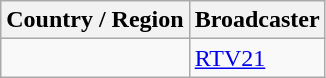<table class="wikitable collapsible collapsed">
<tr>
<th>Country / Region</th>
<th>Broadcaster</th>
</tr>
<tr>
<td></td>
<td><a href='#'>RTV21</a></td>
</tr>
</table>
